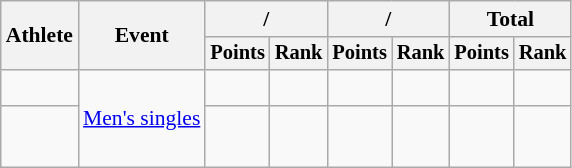<table class="wikitable" style="font-size:90%; text-align:center">
<tr>
<th rowspan=2>Athlete</th>
<th rowspan=2>Event</th>
<th colspan=2>/</th>
<th colspan=2>/</th>
<th colspan=2>Total</th>
</tr>
<tr style="font-size:95%">
<th>Points</th>
<th>Rank</th>
<th>Points</th>
<th>Rank</th>
<th>Points</th>
<th>Rank</th>
</tr>
<tr>
<td align=left> </td>
<td align=left rowspan=2><a href='#'>Men's singles</a></td>
<td></td>
<td></td>
<td></td>
<td></td>
<td></td>
<td></td>
</tr>
<tr>
<td align=left> <br> </td>
<td></td>
<td></td>
<td></td>
<td></td>
<td></td>
<td></td>
</tr>
</table>
